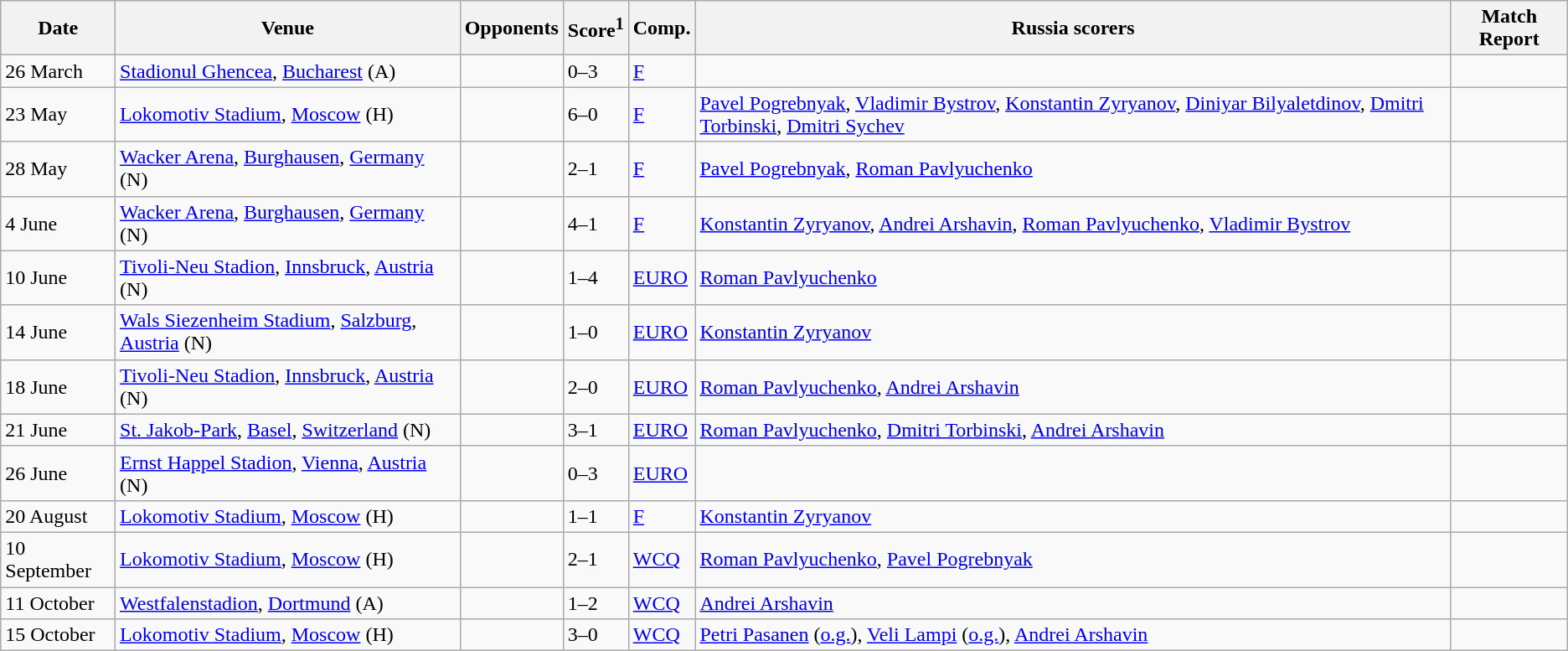<table class="wikitable">
<tr>
<th>Date</th>
<th>Venue</th>
<th>Opponents</th>
<th>Score<sup>1</sup></th>
<th>Comp.</th>
<th>Russia scorers</th>
<th>Match Report</th>
</tr>
<tr>
<td>26 March</td>
<td><a href='#'>Stadionul Ghencea</a>, <a href='#'>Bucharest</a> (A)</td>
<td></td>
<td>0–3</td>
<td><a href='#'>F</a></td>
<td></td>
<td></td>
</tr>
<tr>
<td>23 May</td>
<td><a href='#'>Lokomotiv Stadium</a>, <a href='#'>Moscow</a> (H)</td>
<td></td>
<td>6–0</td>
<td><a href='#'>F</a></td>
<td><a href='#'>Pavel Pogrebnyak</a>, <a href='#'>Vladimir Bystrov</a>, <a href='#'>Konstantin Zyryanov</a>, <a href='#'>Diniyar Bilyaletdinov</a>, <a href='#'>Dmitri Torbinski</a>, <a href='#'>Dmitri Sychev</a></td>
<td></td>
</tr>
<tr>
<td>28 May</td>
<td><a href='#'>Wacker Arena</a>, <a href='#'>Burghausen</a>, <a href='#'>Germany</a> (N)</td>
<td></td>
<td>2–1</td>
<td><a href='#'>F</a></td>
<td><a href='#'>Pavel Pogrebnyak</a>, <a href='#'>Roman Pavlyuchenko</a></td>
<td></td>
</tr>
<tr>
<td>4 June</td>
<td><a href='#'>Wacker Arena</a>, <a href='#'>Burghausen</a>, <a href='#'>Germany</a> (N)</td>
<td></td>
<td>4–1</td>
<td><a href='#'>F</a></td>
<td><a href='#'>Konstantin Zyryanov</a>, <a href='#'>Andrei Arshavin</a>, <a href='#'>Roman Pavlyuchenko</a>, <a href='#'>Vladimir Bystrov</a></td>
<td></td>
</tr>
<tr>
<td>10 June</td>
<td><a href='#'>Tivoli-Neu Stadion</a>, <a href='#'>Innsbruck</a>, <a href='#'>Austria</a> (N)</td>
<td></td>
<td>1–4</td>
<td><a href='#'>EURO</a></td>
<td><a href='#'>Roman Pavlyuchenko</a></td>
<td></td>
</tr>
<tr>
<td>14 June</td>
<td><a href='#'>Wals Siezenheim Stadium</a>, <a href='#'>Salzburg</a>, <a href='#'>Austria</a> (N)</td>
<td></td>
<td>1–0</td>
<td><a href='#'>EURO</a></td>
<td><a href='#'>Konstantin Zyryanov</a></td>
<td></td>
</tr>
<tr>
<td>18 June</td>
<td><a href='#'>Tivoli-Neu Stadion</a>, <a href='#'>Innsbruck</a>, <a href='#'>Austria</a> (N)</td>
<td></td>
<td>2–0</td>
<td><a href='#'>EURO</a></td>
<td><a href='#'>Roman Pavlyuchenko</a>, <a href='#'>Andrei Arshavin</a></td>
<td></td>
</tr>
<tr>
<td>21 June</td>
<td><a href='#'>St. Jakob-Park</a>, <a href='#'>Basel</a>, <a href='#'>Switzerland</a> (N)</td>
<td></td>
<td>3–1</td>
<td><a href='#'>EURO</a></td>
<td><a href='#'>Roman Pavlyuchenko</a>, <a href='#'>Dmitri Torbinski</a>, <a href='#'>Andrei Arshavin</a></td>
<td></td>
</tr>
<tr>
<td>26 June</td>
<td><a href='#'>Ernst Happel Stadion</a>, <a href='#'>Vienna</a>, <a href='#'>Austria</a> (N)</td>
<td></td>
<td>0–3</td>
<td><a href='#'>EURO</a></td>
<td></td>
<td></td>
</tr>
<tr>
<td>20 August</td>
<td><a href='#'>Lokomotiv Stadium</a>, <a href='#'>Moscow</a> (H)</td>
<td></td>
<td>1–1</td>
<td><a href='#'>F</a></td>
<td><a href='#'>Konstantin Zyryanov</a></td>
<td></td>
</tr>
<tr>
<td>10 September</td>
<td><a href='#'>Lokomotiv Stadium</a>, <a href='#'>Moscow</a> (H)</td>
<td></td>
<td>2–1</td>
<td><a href='#'>WCQ</a></td>
<td><a href='#'>Roman Pavlyuchenko</a>, <a href='#'>Pavel Pogrebnyak</a></td>
<td></td>
</tr>
<tr>
<td>11 October</td>
<td><a href='#'>Westfalenstadion</a>, <a href='#'>Dortmund</a> (A)</td>
<td></td>
<td>1–2</td>
<td><a href='#'>WCQ</a></td>
<td><a href='#'>Andrei Arshavin</a></td>
<td></td>
</tr>
<tr>
<td>15 October</td>
<td><a href='#'>Lokomotiv Stadium</a>, <a href='#'>Moscow</a> (H)</td>
<td></td>
<td>3–0</td>
<td><a href='#'>WCQ</a></td>
<td><a href='#'>Petri Pasanen</a> (<a href='#'>o.g.</a>), <a href='#'>Veli Lampi</a> (<a href='#'>o.g.</a>), <a href='#'>Andrei Arshavin</a></td>
<td></td>
</tr>
</table>
